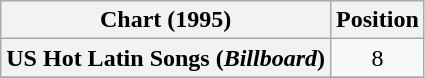<table class="wikitable plainrowheaders " style="text-align:center;">
<tr>
<th scope="col">Chart (1995)</th>
<th scope="col">Position</th>
</tr>
<tr>
<th scope="row">US Hot Latin Songs (<em>Billboard</em>)</th>
<td align="center">8</td>
</tr>
<tr>
</tr>
</table>
